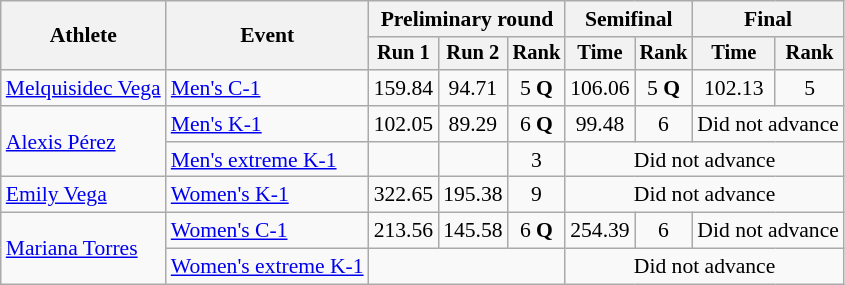<table class=wikitable style=font-size:90%;text-align:center>
<tr>
<th rowspan=2>Athlete</th>
<th rowspan=2>Event</th>
<th colspan=3>Preliminary round</th>
<th colspan=2>Semifinal</th>
<th colspan=2>Final</th>
</tr>
<tr style=font-size:95%>
<th>Run 1</th>
<th>Run 2</th>
<th>Rank</th>
<th>Time</th>
<th>Rank</th>
<th>Time</th>
<th>Rank</th>
</tr>
<tr>
<td align=left><a href='#'>Melquisidec Vega</a></td>
<td align=left><a href='#'>Men's C-1</a></td>
<td>159.84</td>
<td>94.71</td>
<td>5 <strong>Q</strong></td>
<td>106.06</td>
<td>5 <strong>Q</strong></td>
<td>102.13</td>
<td>5</td>
</tr>
<tr>
<td align=left rowspan=2><a href='#'>Alexis Pérez</a></td>
<td align=left><a href='#'>Men's K-1</a></td>
<td>102.05</td>
<td>89.29</td>
<td>6 <strong>Q</strong></td>
<td>99.48</td>
<td>6</td>
<td colspan=2>Did not advance</td>
</tr>
<tr>
<td align=left><a href='#'>Men's extreme K-1</a></td>
<td></td>
<td></td>
<td>3</td>
<td colspan=4>Did not advance</td>
</tr>
<tr>
<td align=left><a href='#'>Emily Vega</a></td>
<td align=left><a href='#'>Women's K-1</a></td>
<td>322.65</td>
<td>195.38</td>
<td>9</td>
<td colspan=4>Did not advance</td>
</tr>
<tr>
<td align=left rowspan=2><a href='#'>Mariana Torres</a></td>
<td align=left><a href='#'>Women's C-1</a></td>
<td>213.56</td>
<td>145.58</td>
<td>6 <strong>Q</strong></td>
<td>254.39</td>
<td>6</td>
<td colspan=2>Did not advance</td>
</tr>
<tr>
<td align=left><a href='#'>Women's extreme K-1</a></td>
<td colspan=3></td>
<td colspan=4>Did not advance</td>
</tr>
</table>
